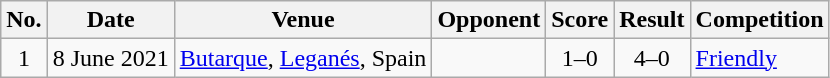<table class="wikitable sortable">
<tr>
<th scope="col">No.</th>
<th scope="col" data-sort-type="date">Date</th>
<th scope="col">Venue</th>
<th scope="col">Opponent</th>
<th scope="col">Score</th>
<th scope="col">Result</th>
<th scope="col">Competition</th>
</tr>
<tr>
<td align="center">1</td>
<td>8 June 2021</td>
<td><a href='#'>Butarque</a>, <a href='#'>Leganés</a>, Spain</td>
<td></td>
<td align="center">1–0</td>
<td align="center">4–0</td>
<td><a href='#'>Friendly</a></td>
</tr>
</table>
